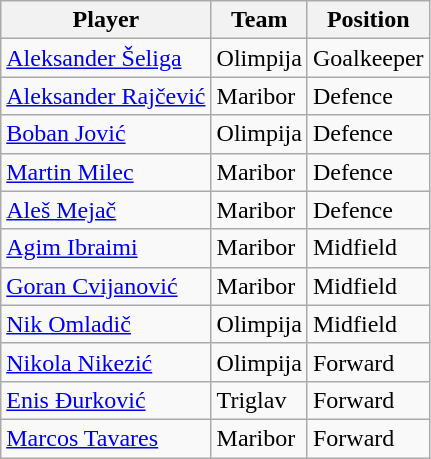<table class="wikitable sortable" border="1">
<tr>
<th>Player</th>
<th>Team</th>
<th>Position</th>
</tr>
<tr>
<td><a href='#'>Aleksander Šeliga</a></td>
<td>Olimpija</td>
<td>Goalkeeper</td>
</tr>
<tr>
<td><a href='#'>Aleksander Rajčević</a></td>
<td>Maribor</td>
<td>Defence</td>
</tr>
<tr>
<td><a href='#'>Boban Jović</a></td>
<td>Olimpija</td>
<td>Defence</td>
</tr>
<tr>
<td><a href='#'>Martin Milec</a></td>
<td>Maribor</td>
<td>Defence</td>
</tr>
<tr>
<td><a href='#'>Aleš Mejač</a></td>
<td>Maribor</td>
<td>Defence</td>
</tr>
<tr>
<td><a href='#'>Agim Ibraimi</a></td>
<td>Maribor</td>
<td>Midfield</td>
</tr>
<tr>
<td><a href='#'>Goran Cvijanović</a></td>
<td>Maribor</td>
<td>Midfield</td>
</tr>
<tr>
<td><a href='#'>Nik Omladič</a></td>
<td>Olimpija</td>
<td>Midfield</td>
</tr>
<tr>
<td><a href='#'>Nikola Nikezić</a></td>
<td>Olimpija</td>
<td>Forward</td>
</tr>
<tr>
<td><a href='#'>Enis Đurković</a></td>
<td>Triglav</td>
<td>Forward</td>
</tr>
<tr>
<td><a href='#'>Marcos Tavares</a></td>
<td>Maribor</td>
<td>Forward</td>
</tr>
</table>
